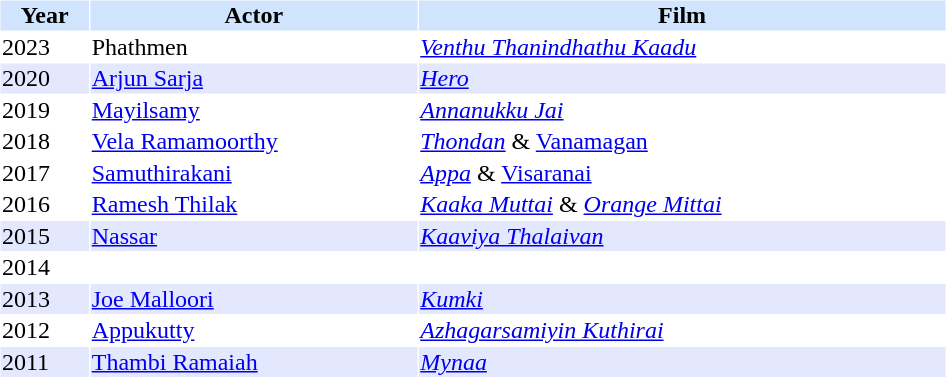<table cellspacing="1" cellpadding="1" border="0" width="50%">
<tr bgcolor="#d1e4fd">
<th>Year</th>
<th>Actor</th>
<th>Film</th>
</tr>
<tr>
<td>2023</td>
<td>Phathmen</td>
<td><em><a href='#'>Venthu Thanindhathu Kaadu</a></em></td>
</tr>
<tr bgcolor="#e4e8ff">
<td>2020</td>
<td><a href='#'>Arjun Sarja</a></td>
<td><em><a href='#'>Hero</a></em></td>
</tr>
<tr>
<td>2019</td>
<td><a href='#'>Mayilsamy</a></td>
<td><em><a href='#'>Annanukku Jai</a></em></td>
</tr>
<tr>
<td>2018</td>
<td><a href='#'>Vela Ramamoorthy</a></td>
<td><em><a href='#'>Thondan</a></em> & <a href='#'>Vanamagan</a></td>
</tr>
<tr>
<td>2017</td>
<td><a href='#'>Samuthirakani</a></td>
<td><em><a href='#'>Appa</a></em> & <a href='#'>Visaranai</a></td>
</tr>
<tr>
<td>2016</td>
<td><a href='#'>Ramesh Thilak</a></td>
<td><em><a href='#'>Kaaka Muttai</a></em> & <em><a href='#'>Orange Mittai</a></em></td>
</tr>
<tr bgcolor="#e4e8ff">
<td>2015</td>
<td><a href='#'>Nassar</a></td>
<td><em><a href='#'>Kaaviya Thalaivan</a></em></td>
</tr>
<tr>
<td>2014</td>
<td></td>
<td></td>
</tr>
<tr bgcolor="#e4e8ff">
<td>2013</td>
<td><a href='#'>Joe Malloori</a></td>
<td><em><a href='#'>Kumki</a></em></td>
</tr>
<tr>
<td>2012</td>
<td><a href='#'>Appukutty</a></td>
<td><em><a href='#'>Azhagarsamiyin Kuthirai</a></em></td>
</tr>
<tr bgcolor="#e4e8ff">
<td>2011</td>
<td><a href='#'>Thambi Ramaiah</a></td>
<td><em><a href='#'>Mynaa</a></em></td>
</tr>
</table>
